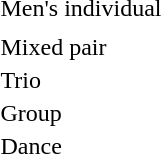<table>
<tr>
<td>Men's individual</td>
<td></td>
<td></td>
<td></td>
</tr>
<tr>
<td></td>
<td></td>
<td></td>
<td></td>
</tr>
<tr>
<td>Mixed pair</td>
<td></td>
<td></td>
<td></td>
</tr>
<tr>
<td>Trio</td>
<td></td>
<td></td>
<td></td>
</tr>
<tr>
<td>Group</td>
<td></td>
<td></td>
<td></td>
</tr>
<tr>
<td>Dance</td>
<td></td>
<td></td>
<td></td>
</tr>
</table>
